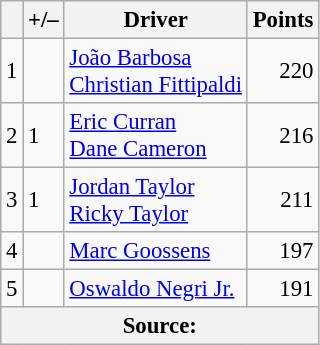<table class="wikitable" style="font-size: 95%;">
<tr>
<th scope="col"></th>
<th scope="col">+/–</th>
<th scope="col">Driver</th>
<th scope="col">Points</th>
</tr>
<tr>
<td align=center>1</td>
<td align="left"></td>
<td> <a href='#'>João Barbosa</a><br> <a href='#'>Christian Fittipaldi</a></td>
<td align=right>220</td>
</tr>
<tr>
<td align=center>2</td>
<td align="left"> 1</td>
<td> <a href='#'>Eric Curran</a><br> <a href='#'>Dane Cameron</a></td>
<td align=right>216</td>
</tr>
<tr>
<td align=center>3</td>
<td align="left"> 1</td>
<td> <a href='#'>Jordan Taylor</a><br> <a href='#'>Ricky Taylor</a></td>
<td align=right>211</td>
</tr>
<tr>
<td align=center>4</td>
<td align="left"></td>
<td> <a href='#'>Marc Goossens</a></td>
<td align=right>197</td>
</tr>
<tr>
<td align=center>5</td>
<td align="left"></td>
<td> <a href='#'>Oswaldo Negri Jr.</a></td>
<td align=right>191</td>
</tr>
<tr>
<th colspan=5>Source:</th>
</tr>
</table>
